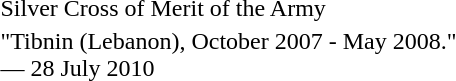<table>
<tr>
<td rowspan=2 style="width:60px; vertical-align:top;"></td>
<td>Silver Cross of Merit of the Army</td>
</tr>
<tr>
<td>"Tibnin (Lebanon), October 2007 - May 2008."<br>— 28 July 2010</td>
</tr>
</table>
